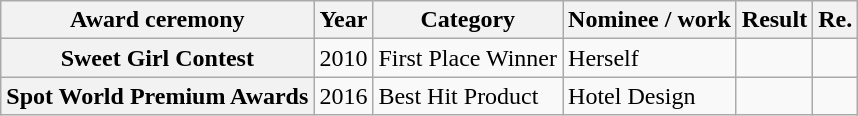<table class="wikitable plainrowheaders">
<tr>
<th scope="col">Award ceremony</th>
<th scope="col">Year</th>
<th scope="col">Category</th>
<th scope="col">Nominee / work</th>
<th scope="col">Result</th>
<th>Re.</th>
</tr>
<tr>
<th scope="row">Sweet Girl Contest</th>
<td>2010</td>
<td>First Place Winner</td>
<td>Herself</td>
<td></td>
<td></td>
</tr>
<tr>
<th scope="row">Spot World Premium Awards</th>
<td>2016</td>
<td>Best Hit Product</td>
<td>Hotel Design</td>
<td></td>
<td></td>
</tr>
</table>
